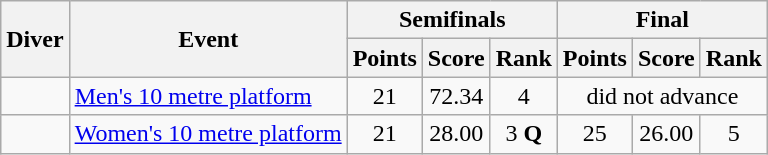<table class="wikitable sortable" style="text-align:center">
<tr>
<th rowspan=2>Diver</th>
<th rowspan=2>Event</th>
<th colspan=3>Semifinals</th>
<th colspan=3>Final</th>
</tr>
<tr>
<th>Points</th>
<th>Score</th>
<th>Rank</th>
<th>Points</th>
<th>Score</th>
<th>Rank</th>
</tr>
<tr>
<td align=left></td>
<td align=left><a href='#'>Men's 10 metre platform</a></td>
<td>21</td>
<td>72.34</td>
<td>4</td>
<td colspan=3>did not advance</td>
</tr>
<tr>
<td align=left></td>
<td align=left><a href='#'>Women's 10 metre platform</a></td>
<td>21</td>
<td>28.00</td>
<td>3 <strong>Q</strong></td>
<td>25</td>
<td>26.00</td>
<td>5</td>
</tr>
</table>
